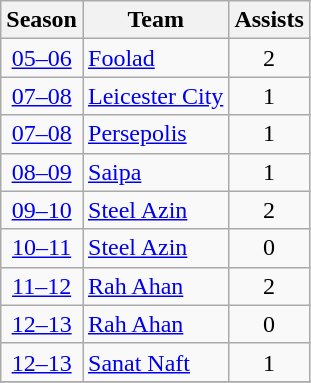<table class="wikitable" style="text-align: center;">
<tr>
<th>Season</th>
<th>Team</th>
<th>Assists</th>
</tr>
<tr>
<td><a href='#'>05–06</a></td>
<td align="left"><a href='#'>Foolad</a></td>
<td>2</td>
</tr>
<tr>
<td><a href='#'>07–08</a></td>
<td align="left"><a href='#'>Leicester City</a></td>
<td>1</td>
</tr>
<tr>
<td><a href='#'>07–08</a></td>
<td align="left"><a href='#'>Persepolis</a></td>
<td>1</td>
</tr>
<tr>
<td><a href='#'>08–09</a></td>
<td align="left"><a href='#'>Saipa</a></td>
<td>1</td>
</tr>
<tr>
<td><a href='#'>09–10</a></td>
<td align="left"><a href='#'>Steel Azin</a></td>
<td>2</td>
</tr>
<tr>
<td><a href='#'>10–11</a></td>
<td align="left"><a href='#'>Steel Azin</a></td>
<td>0</td>
</tr>
<tr>
<td><a href='#'>11–12</a></td>
<td align="left"><a href='#'>Rah Ahan</a></td>
<td>2</td>
</tr>
<tr>
<td><a href='#'>12–13</a></td>
<td align="left"><a href='#'>Rah Ahan</a></td>
<td>0</td>
</tr>
<tr>
<td><a href='#'>12–13</a></td>
<td align="left"><a href='#'>Sanat Naft</a></td>
<td>1</td>
</tr>
<tr>
</tr>
</table>
